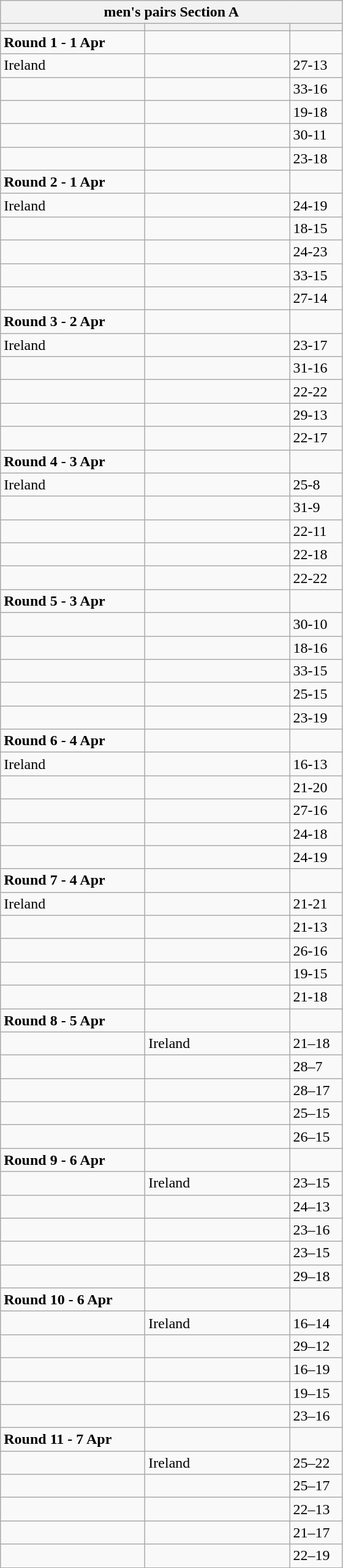<table class="wikitable">
<tr>
<th colspan="3">men's pairs Section A</th>
</tr>
<tr>
<th width=150></th>
<th width=150></th>
<th width=50></th>
</tr>
<tr>
<td><strong>Round 1 - 1 Apr</strong></td>
<td></td>
<td></td>
</tr>
<tr>
<td> Ireland</td>
<td></td>
<td>27-13</td>
</tr>
<tr>
<td></td>
<td></td>
<td>33-16</td>
</tr>
<tr>
<td></td>
<td></td>
<td>19-18</td>
</tr>
<tr>
<td></td>
<td></td>
<td>30-11</td>
</tr>
<tr>
<td></td>
<td></td>
<td>23-18</td>
</tr>
<tr>
<td><strong>Round 2 - 1 Apr</strong></td>
<td></td>
<td></td>
</tr>
<tr>
<td> Ireland</td>
<td></td>
<td>24-19</td>
</tr>
<tr>
<td></td>
<td></td>
<td>18-15</td>
</tr>
<tr>
<td></td>
<td></td>
<td>24-23</td>
</tr>
<tr>
<td></td>
<td></td>
<td>33-15</td>
</tr>
<tr>
<td></td>
<td></td>
<td>27-14</td>
</tr>
<tr>
<td><strong>Round 3 - 2 Apr</strong></td>
<td></td>
<td></td>
</tr>
<tr>
<td> Ireland</td>
<td></td>
<td>23-17</td>
</tr>
<tr>
<td></td>
<td></td>
<td>31-16</td>
</tr>
<tr>
<td></td>
<td></td>
<td>22-22</td>
</tr>
<tr>
<td></td>
<td></td>
<td>29-13</td>
</tr>
<tr>
<td></td>
<td></td>
<td>22-17</td>
</tr>
<tr>
<td><strong>Round 4 - 3 Apr</strong></td>
<td></td>
<td></td>
</tr>
<tr>
<td> Ireland</td>
<td></td>
<td>25-8</td>
</tr>
<tr>
<td></td>
<td></td>
<td>31-9</td>
</tr>
<tr>
<td></td>
<td></td>
<td>22-11</td>
</tr>
<tr>
<td></td>
<td></td>
<td>22-18</td>
</tr>
<tr>
<td></td>
<td></td>
<td>22-22</td>
</tr>
<tr>
<td><strong>Round 5 - 3 Apr</strong></td>
<td></td>
<td></td>
</tr>
<tr>
<td></td>
<td></td>
<td>30-10</td>
</tr>
<tr>
<td></td>
<td></td>
<td>18-16</td>
</tr>
<tr>
<td></td>
<td></td>
<td>33-15</td>
</tr>
<tr>
<td></td>
<td></td>
<td>25-15</td>
</tr>
<tr>
<td></td>
<td></td>
<td>23-19</td>
</tr>
<tr>
<td><strong>Round 6  - 4 Apr</strong></td>
<td></td>
<td></td>
</tr>
<tr>
<td> Ireland</td>
<td></td>
<td>16-13</td>
</tr>
<tr>
<td></td>
<td></td>
<td>21-20</td>
</tr>
<tr>
<td></td>
<td></td>
<td>27-16</td>
</tr>
<tr>
<td></td>
<td></td>
<td>24-18</td>
</tr>
<tr>
<td></td>
<td></td>
<td>24-19</td>
</tr>
<tr>
<td><strong>Round 7 - 4 Apr</strong></td>
<td></td>
<td></td>
</tr>
<tr>
<td> Ireland</td>
<td></td>
<td>21-21</td>
</tr>
<tr>
<td></td>
<td></td>
<td>21-13</td>
</tr>
<tr>
<td></td>
<td></td>
<td>26-16</td>
</tr>
<tr>
<td></td>
<td></td>
<td>19-15</td>
</tr>
<tr>
<td></td>
<td></td>
<td>21-18</td>
</tr>
<tr>
<td><strong>Round 8 - 5 Apr</strong></td>
<td></td>
<td></td>
</tr>
<tr>
<td></td>
<td> Ireland</td>
<td>21–18</td>
</tr>
<tr>
<td></td>
<td></td>
<td>28–7</td>
</tr>
<tr>
<td></td>
<td></td>
<td>28–17</td>
</tr>
<tr>
<td></td>
<td></td>
<td>25–15</td>
</tr>
<tr>
<td></td>
<td></td>
<td>26–15</td>
</tr>
<tr>
<td><strong>Round 9 - 6 Apr</strong></td>
<td></td>
<td></td>
</tr>
<tr>
<td></td>
<td> Ireland</td>
<td>23–15</td>
</tr>
<tr>
<td></td>
<td></td>
<td>24–13</td>
</tr>
<tr>
<td></td>
<td></td>
<td>23–16</td>
</tr>
<tr>
<td></td>
<td></td>
<td>23–15</td>
</tr>
<tr>
<td></td>
<td></td>
<td>29–18</td>
</tr>
<tr>
<td><strong>Round 10 - 6 Apr</strong></td>
<td></td>
<td></td>
</tr>
<tr>
<td></td>
<td> Ireland</td>
<td>16–14</td>
</tr>
<tr>
<td></td>
<td></td>
<td>29–12</td>
</tr>
<tr>
<td></td>
<td></td>
<td>16–19</td>
</tr>
<tr>
<td></td>
<td></td>
<td>19–15</td>
</tr>
<tr>
<td></td>
<td></td>
<td>23–16</td>
</tr>
<tr>
<td><strong>Round 11 - 7 Apr</strong></td>
<td></td>
<td></td>
</tr>
<tr>
<td></td>
<td> Ireland</td>
<td>25–22</td>
</tr>
<tr>
<td></td>
<td></td>
<td>25–17</td>
</tr>
<tr>
<td></td>
<td></td>
<td>22–13</td>
</tr>
<tr>
<td></td>
<td></td>
<td>21–17</td>
</tr>
<tr>
<td></td>
<td></td>
<td>22–19</td>
</tr>
</table>
